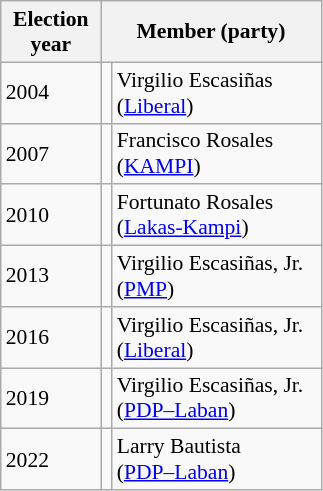<table class=wikitable style="font-size:90%">
<tr>
<th width=60px>Election<br>year</th>
<th colspan=2 width=140px>Member (party)</th>
</tr>
<tr>
<td>2004</td>
<td bgcolor=></td>
<td>Virgilio Escasiñas<br>(<a href='#'>Liberal</a>)</td>
</tr>
<tr>
<td>2007</td>
<td bgcolor=></td>
<td>Francisco Rosales<br>(<a href='#'>KAMPI</a>)</td>
</tr>
<tr>
<td>2010</td>
<td bgcolor=></td>
<td>Fortunato Rosales<br>(<a href='#'>Lakas-Kampi</a>)</td>
</tr>
<tr>
<td>2013</td>
<td bgcolor=></td>
<td>Virgilio Escasiñas, Jr.<br>(<a href='#'>PMP</a>)</td>
</tr>
<tr>
<td>2016</td>
<td bgcolor=></td>
<td>Virgilio Escasiñas, Jr.<br>(<a href='#'>Liberal</a>)</td>
</tr>
<tr>
<td>2019</td>
<td bgcolor=></td>
<td>Virgilio Escasiñas, Jr.<br>(<a href='#'>PDP–Laban</a>)</td>
</tr>
<tr>
<td>2022</td>
<td bgcolor=></td>
<td>Larry Bautista<br>(<a href='#'>PDP–Laban</a>)</td>
</tr>
</table>
